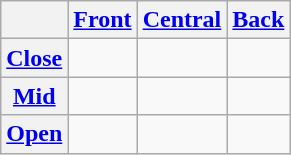<table class="wikitable" style="text-align:center">
<tr>
<th></th>
<th><a href='#'>Front</a></th>
<th><a href='#'>Central</a></th>
<th><a href='#'>Back</a></th>
</tr>
<tr align="center">
<th><a href='#'>Close</a></th>
<td></td>
<td></td>
<td></td>
</tr>
<tr>
<th><a href='#'>Mid</a></th>
<td></td>
<td></td>
<td></td>
</tr>
<tr align="center">
<th><a href='#'>Open</a></th>
<td></td>
<td></td>
<td></td>
</tr>
</table>
